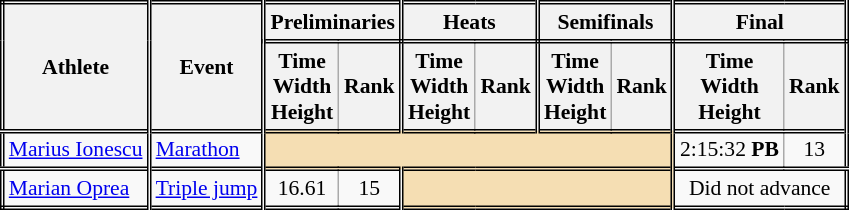<table class=wikitable style="font-size:90%; border: double;">
<tr>
<th rowspan="2" style="border-right:double">Athlete</th>
<th rowspan="2" style="border-right:double">Event</th>
<th colspan="2" style="border-right:double; border-bottom:double;">Preliminaries</th>
<th colspan="2" style="border-right:double; border-bottom:double;">Heats</th>
<th colspan="2" style="border-right:double; border-bottom:double;">Semifinals</th>
<th colspan="2" style="border-right:double; border-bottom:double;">Final</th>
</tr>
<tr>
<th>Time<br>Width<br>Height</th>
<th style="border-right:double">Rank</th>
<th>Time<br>Width<br>Height</th>
<th style="border-right:double">Rank</th>
<th>Time<br>Width<br>Height</th>
<th style="border-right:double">Rank</th>
<th>Time<br>Width<br>Height</th>
<th style="border-right:double">Rank</th>
</tr>
<tr style="border-top: double;">
<td style="border-right:double"><a href='#'>Marius Ionescu</a></td>
<td style="border-right:double"><a href='#'>Marathon</a></td>
<td style="border-right:double" colspan= 6 bgcolor="wheat"></td>
<td align=center>2:15:32 <strong>PB</strong></td>
<td align=center>13</td>
</tr>
<tr style="border-top: double;">
<td style="border-right:double"><a href='#'>Marian Oprea</a></td>
<td style="border-right:double"><a href='#'>Triple jump</a></td>
<td align=center>16.61</td>
<td align=center style="border-right:double">15</td>
<td style="border-right:double" colspan= 4  bgcolor="wheat"></td>
<td colspan="2" align=center>Did not advance</td>
</tr>
</table>
